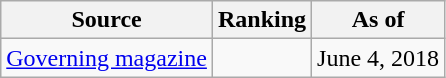<table class="wikitable" style="text-align:center">
<tr>
<th>Source</th>
<th>Ranking</th>
<th>As of</th>
</tr>
<tr>
<td><a href='#'>Governing magazine</a></td>
<td></td>
<td>June 4, 2018</td>
</tr>
</table>
